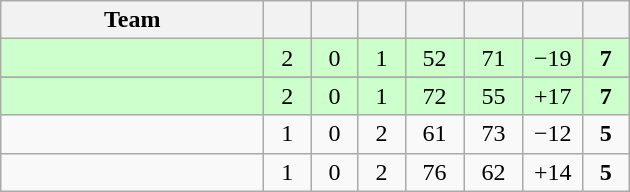<table class="wikitable" style="text-align:center;">
<tr>
<th style="width:10.5em;">Team</th>
<th style="width:1.5em;"></th>
<th style="width:1.5em;"></th>
<th style="width:1.5em;"></th>
<th style="width:2.0em;"></th>
<th style="width:2.0em;"></th>
<th style="width:2.0em;"></th>
<th style="width:1.5em;"></th>
</tr>
<tr bgcolor=#cfc>
<td align="left"></td>
<td>2</td>
<td>0</td>
<td>1</td>
<td>52</td>
<td>71</td>
<td>−19</td>
<td><strong>7</strong></td>
</tr>
<tr>
</tr>
<tr bgcolor=#cfc>
<td align="left"></td>
<td>2</td>
<td>0</td>
<td>1</td>
<td>72</td>
<td>55</td>
<td>+17</td>
<td><strong>7</strong></td>
</tr>
<tr>
<td align="left"></td>
<td>1</td>
<td>0</td>
<td>2</td>
<td>61</td>
<td>73</td>
<td>−12</td>
<td><strong>5</strong></td>
</tr>
<tr>
<td align="left"></td>
<td>1</td>
<td>0</td>
<td>2</td>
<td>76</td>
<td>62</td>
<td>+14</td>
<td><strong>5</strong></td>
</tr>
</table>
